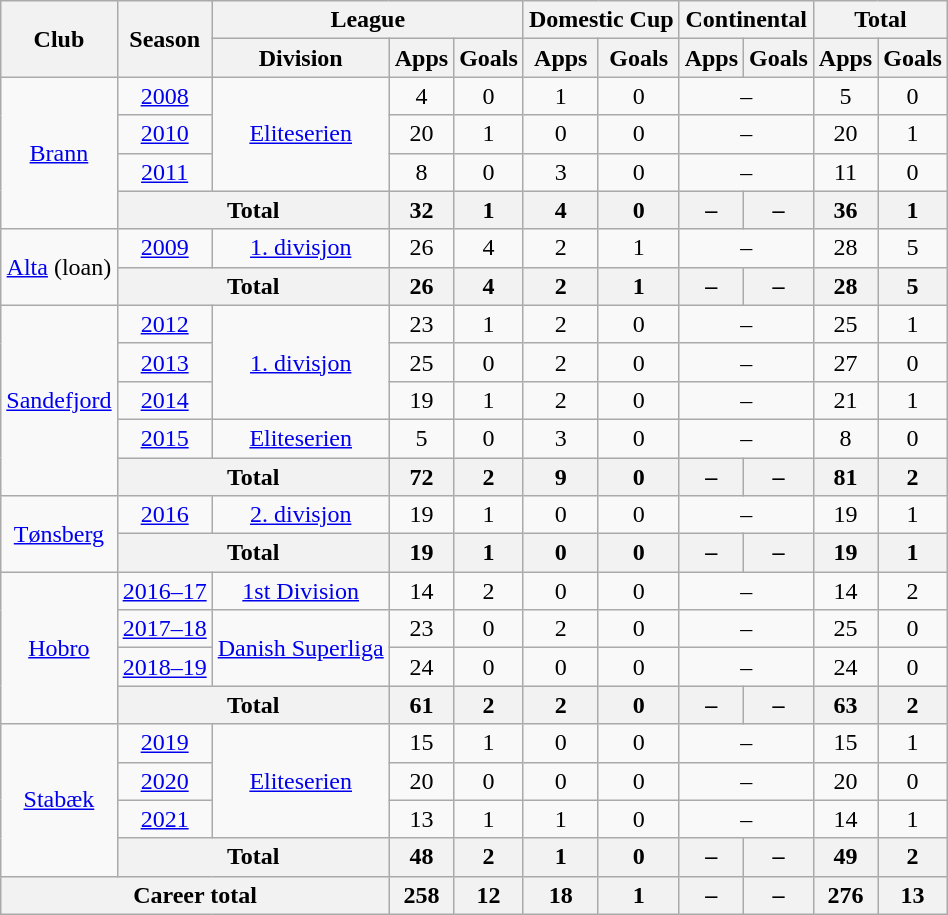<table class="wikitable" style="text-align: center;">
<tr>
<th rowspan=2>Club</th>
<th rowspan=2>Season</th>
<th colspan=3>League</th>
<th colspan=2>Domestic Cup</th>
<th colspan=2>Continental</th>
<th colspan=2>Total</th>
</tr>
<tr>
<th>Division</th>
<th>Apps</th>
<th>Goals</th>
<th>Apps</th>
<th>Goals</th>
<th>Apps</th>
<th>Goals</th>
<th>Apps</th>
<th>Goals</th>
</tr>
<tr>
<td rowspan=4><a href='#'>Brann</a></td>
<td><a href='#'>2008</a></td>
<td rowspan=3><a href='#'>Eliteserien</a></td>
<td>4</td>
<td>0</td>
<td>1</td>
<td>0</td>
<td colspan=2>–</td>
<td>5</td>
<td>0</td>
</tr>
<tr>
<td><a href='#'>2010</a></td>
<td>20</td>
<td>1</td>
<td>0</td>
<td>0</td>
<td colspan=2>–</td>
<td>20</td>
<td>1</td>
</tr>
<tr>
<td><a href='#'>2011</a></td>
<td>8</td>
<td>0</td>
<td>3</td>
<td>0</td>
<td colspan=2>–</td>
<td>11</td>
<td>0</td>
</tr>
<tr>
<th colspan=2>Total</th>
<th>32</th>
<th>1</th>
<th>4</th>
<th>0</th>
<th>–</th>
<th>–</th>
<th>36</th>
<th>1</th>
</tr>
<tr>
<td rowspan=2><a href='#'>Alta</a> (loan)</td>
<td><a href='#'>2009</a></td>
<td rowspan=1><a href='#'>1. divisjon</a></td>
<td>26</td>
<td>4</td>
<td>2</td>
<td>1</td>
<td colspan=2>–</td>
<td>28</td>
<td>5</td>
</tr>
<tr>
<th colspan=2>Total</th>
<th>26</th>
<th>4</th>
<th>2</th>
<th>1</th>
<th>–</th>
<th>–</th>
<th>28</th>
<th>5</th>
</tr>
<tr>
<td rowspan=5><a href='#'>Sandefjord</a></td>
<td><a href='#'>2012</a></td>
<td rowspan=3><a href='#'>1. divisjon</a></td>
<td>23</td>
<td>1</td>
<td>2</td>
<td>0</td>
<td colspan=2>–</td>
<td>25</td>
<td>1</td>
</tr>
<tr>
<td><a href='#'>2013</a></td>
<td>25</td>
<td>0</td>
<td>2</td>
<td>0</td>
<td colspan=2>–</td>
<td>27</td>
<td>0</td>
</tr>
<tr>
<td><a href='#'>2014</a></td>
<td>19</td>
<td>1</td>
<td>2</td>
<td>0</td>
<td colspan=2>–</td>
<td>21</td>
<td>1</td>
</tr>
<tr>
<td><a href='#'>2015</a></td>
<td rowspan=1><a href='#'>Eliteserien</a></td>
<td>5</td>
<td>0</td>
<td>3</td>
<td>0</td>
<td colspan=2>–</td>
<td>8</td>
<td>0</td>
</tr>
<tr>
<th colspan=2>Total</th>
<th>72</th>
<th>2</th>
<th>9</th>
<th>0</th>
<th>–</th>
<th>–</th>
<th>81</th>
<th>2</th>
</tr>
<tr>
<td rowspan=2><a href='#'>Tønsberg</a></td>
<td><a href='#'>2016</a></td>
<td rowspan=1><a href='#'>2. divisjon</a></td>
<td>19</td>
<td>1</td>
<td>0</td>
<td>0</td>
<td colspan=2>–</td>
<td>19</td>
<td>1</td>
</tr>
<tr>
<th colspan=2>Total</th>
<th>19</th>
<th>1</th>
<th>0</th>
<th>0</th>
<th>–</th>
<th>–</th>
<th>19</th>
<th>1</th>
</tr>
<tr>
<td rowspan=4><a href='#'>Hobro</a></td>
<td><a href='#'>2016–17</a></td>
<td rowspan=1><a href='#'>1st Division</a></td>
<td>14</td>
<td>2</td>
<td>0</td>
<td>0</td>
<td colspan=2>–</td>
<td>14</td>
<td>2</td>
</tr>
<tr>
<td><a href='#'>2017–18</a></td>
<td rowspan=2><a href='#'>Danish Superliga</a></td>
<td>23</td>
<td>0</td>
<td>2</td>
<td>0</td>
<td colspan=2>–</td>
<td>25</td>
<td>0</td>
</tr>
<tr>
<td><a href='#'>2018–19</a></td>
<td>24</td>
<td>0</td>
<td>0</td>
<td>0</td>
<td colspan=2>–</td>
<td>24</td>
<td>0</td>
</tr>
<tr>
<th colspan=2>Total</th>
<th>61</th>
<th>2</th>
<th>2</th>
<th>0</th>
<th>–</th>
<th>–</th>
<th>63</th>
<th>2</th>
</tr>
<tr>
<td rowspan=4><a href='#'>Stabæk</a></td>
<td><a href='#'>2019</a></td>
<td rowspan=3><a href='#'>Eliteserien</a></td>
<td>15</td>
<td>1</td>
<td>0</td>
<td>0</td>
<td colspan=2>–</td>
<td>15</td>
<td>1</td>
</tr>
<tr>
<td><a href='#'>2020</a></td>
<td>20</td>
<td>0</td>
<td>0</td>
<td>0</td>
<td colspan=2>–</td>
<td>20</td>
<td>0</td>
</tr>
<tr>
<td><a href='#'>2021</a></td>
<td>13</td>
<td>1</td>
<td>1</td>
<td>0</td>
<td colspan=2>–</td>
<td>14</td>
<td>1</td>
</tr>
<tr>
<th colspan=2>Total</th>
<th>48</th>
<th>2</th>
<th>1</th>
<th>0</th>
<th>–</th>
<th>–</th>
<th>49</th>
<th>2</th>
</tr>
<tr>
<th colspan=3>Career total</th>
<th>258</th>
<th>12</th>
<th>18</th>
<th>1</th>
<th>–</th>
<th>–</th>
<th>276</th>
<th>13</th>
</tr>
</table>
